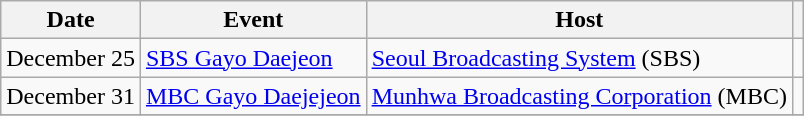<table class="wikitable sortable">
<tr>
<th>Date</th>
<th>Event</th>
<th>Host</th>
<th scope="col" class="unsortable"></th>
</tr>
<tr>
<td>December 25</td>
<td><a href='#'>SBS Gayo Daejeon</a></td>
<td><a href='#'>Seoul Broadcasting System</a> (SBS)</td>
<td style="text-align:center"></td>
</tr>
<tr>
<td>December 31</td>
<td><a href='#'>MBC Gayo Daejejeon</a></td>
<td><a href='#'>Munhwa Broadcasting Corporation</a> (MBC)</td>
<td style="text-align:center"></td>
</tr>
<tr>
</tr>
</table>
